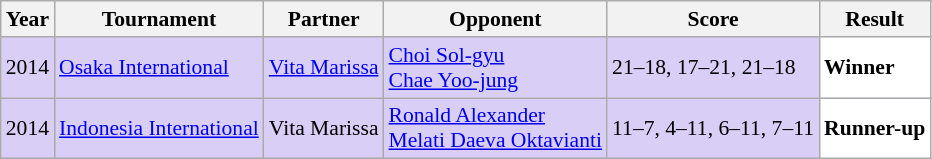<table class="sortable wikitable" style="font-size: 90%">
<tr>
<th>Year</th>
<th>Tournament</th>
<th>Partner</th>
<th>Opponent</th>
<th>Score</th>
<th>Result</th>
</tr>
<tr style="background:#D8CEF6">
<td align="center">2014</td>
<td align="left"><a href='#'>Osaka International</a></td>
<td align="left"> <a href='#'>Vita Marissa</a></td>
<td align="left"> <a href='#'>Choi Sol-gyu</a><br> <a href='#'>Chae Yoo-jung</a></td>
<td align="left">21–18, 17–21, 21–18</td>
<td style="text-align:left; background:white"> <strong>Winner</strong></td>
</tr>
<tr style="background:#D8CEF6">
<td align="center">2014</td>
<td align="left"><a href='#'>Indonesia International</a></td>
<td align="left"> Vita Marissa</td>
<td align="left"> <a href='#'>Ronald Alexander</a><br> <a href='#'>Melati Daeva Oktavianti</a></td>
<td align="left">11–7, 4–11, 6–11, 7–11</td>
<td style="text-align:left; background:white"> <strong>Runner-up</strong></td>
</tr>
</table>
